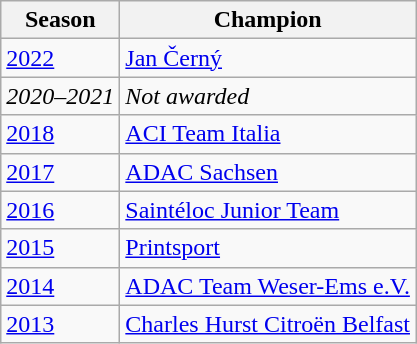<table class="wikitable">
<tr>
<th>Season</th>
<th>Champion</th>
</tr>
<tr>
<td><a href='#'>2022</a></td>
<td> <a href='#'>Jan Černý</a></td>
</tr>
<tr>
<td><em>2020–2021</em></td>
<td><em>Not awarded</em></td>
</tr>
<tr>
<td><a href='#'>2018</a></td>
<td> <a href='#'>ACI Team Italia</a></td>
</tr>
<tr>
<td><a href='#'>2017</a></td>
<td> <a href='#'>ADAC Sachsen</a></td>
</tr>
<tr>
<td><a href='#'>2016</a></td>
<td> <a href='#'>Saintéloc Junior Team</a></td>
</tr>
<tr>
<td><a href='#'>2015</a></td>
<td> <a href='#'>Printsport</a></td>
</tr>
<tr>
<td><a href='#'>2014</a></td>
<td> <a href='#'>ADAC Team Weser-Ems e.V.</a></td>
</tr>
<tr>
<td><a href='#'>2013</a></td>
<td> <a href='#'>Charles Hurst Citroën Belfast</a></td>
</tr>
</table>
